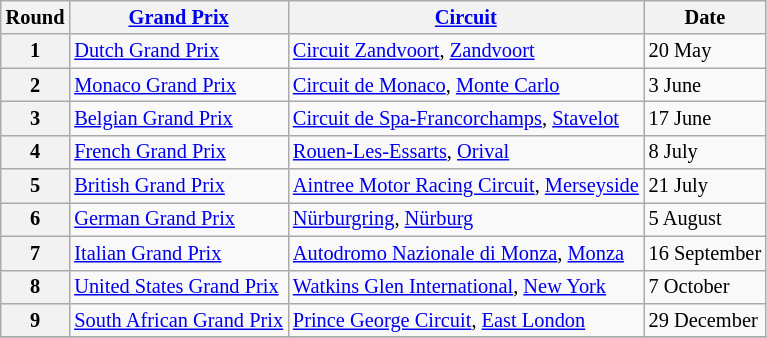<table class="wikitable" style="font-size:85%">
<tr>
<th>Round</th>
<th><a href='#'>Grand Prix</a></th>
<th><a href='#'>Circuit</a></th>
<th>Date</th>
</tr>
<tr>
<th>1</th>
<td><a href='#'>Dutch Grand Prix</a></td>
<td> <a href='#'>Circuit Zandvoort</a>, <a href='#'>Zandvoort</a></td>
<td>20 May</td>
</tr>
<tr>
<th>2</th>
<td><a href='#'>Monaco Grand Prix</a></td>
<td> <a href='#'>Circuit de Monaco</a>, <a href='#'>Monte Carlo</a></td>
<td>3 June</td>
</tr>
<tr>
<th>3</th>
<td><a href='#'>Belgian Grand Prix</a></td>
<td> <a href='#'>Circuit de Spa-Francorchamps</a>, <a href='#'>Stavelot</a></td>
<td>17 June</td>
</tr>
<tr>
<th>4</th>
<td><a href='#'>French Grand Prix</a></td>
<td> <a href='#'>Rouen-Les-Essarts</a>, <a href='#'>Orival</a></td>
<td>8 July</td>
</tr>
<tr>
<th>5</th>
<td><a href='#'>British Grand Prix</a></td>
<td> <a href='#'>Aintree Motor Racing Circuit</a>, <a href='#'>Merseyside</a></td>
<td>21 July</td>
</tr>
<tr>
<th>6</th>
<td><a href='#'>German Grand Prix</a></td>
<td> <a href='#'>Nürburgring</a>, <a href='#'>Nürburg</a></td>
<td>5 August</td>
</tr>
<tr>
<th>7</th>
<td><a href='#'>Italian Grand Prix</a></td>
<td> <a href='#'>Autodromo Nazionale di Monza</a>, <a href='#'>Monza</a></td>
<td>16 September</td>
</tr>
<tr>
<th>8</th>
<td><a href='#'>United States Grand Prix</a></td>
<td> <a href='#'>Watkins Glen International</a>, <a href='#'>New York</a></td>
<td>7 October</td>
</tr>
<tr>
<th>9</th>
<td><a href='#'>South African Grand Prix</a></td>
<td> <a href='#'>Prince George Circuit</a>, <a href='#'>East London</a></td>
<td>29 December</td>
</tr>
<tr>
</tr>
</table>
